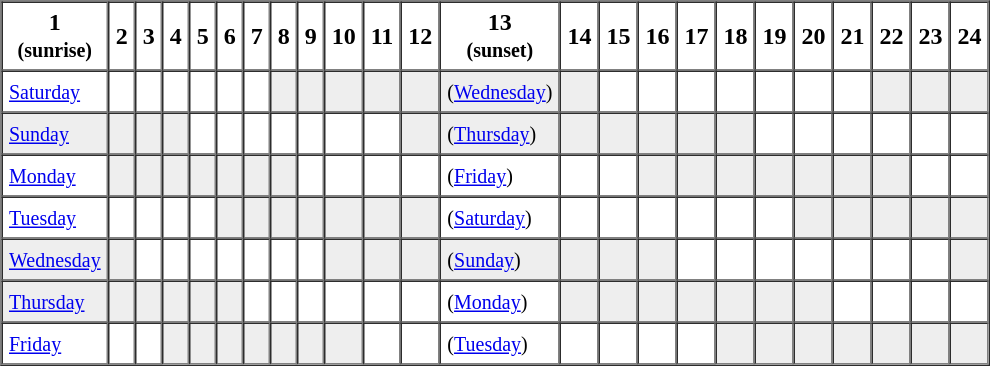<table border="1" cellpadding="4" cellspacing="0">
<tr>
<th>1<br><small>(sunrise)</small></th>
<th>2</th>
<th>3</th>
<th>4</th>
<th>5</th>
<th>6</th>
<th>7</th>
<th>8</th>
<th>9</th>
<th>10</th>
<th>11</th>
<th>12</th>
<th>13<br><small>(sunset)</small></th>
<th>14</th>
<th>15</th>
<th>16</th>
<th>17</th>
<th>18</th>
<th>19</th>
<th>20</th>
<th>21</th>
<th>22</th>
<th>23</th>
<th>24</th>
</tr>
<tr>
<td> <small><a href='#'>Saturday</a></small></td>
<td></td>
<td></td>
<td></td>
<td></td>
<td></td>
<td></td>
<td style="background:#eee;"></td>
<td style="background:#eee;"></td>
<td style="background:#eee;"></td>
<td style="background:#eee;"></td>
<td style="background:#eee;"></td>
<td style="background:#eee;"> <small>(<a href='#'>Wednesday</a>)</small></td>
<td style="background:#eee;"></td>
<td></td>
<td></td>
<td></td>
<td></td>
<td></td>
<td></td>
<td></td>
<td style="background:#eee;"></td>
<td style="background:#eee;"></td>
<td style="background:#eee;"></td>
</tr>
<tr>
<td style="background:#eee;"> <small><a href='#'>Sunday</a></small></td>
<td style="background:#eee;"></td>
<td style="background:#eee;"></td>
<td style="background:#eee;"></td>
<td></td>
<td></td>
<td></td>
<td></td>
<td></td>
<td></td>
<td></td>
<td style="background:#eee;"></td>
<td style="background:#eee;"> <small>(<a href='#'>Thursday</a>)</small></td>
<td style="background:#eee;"></td>
<td style="background:#eee;"></td>
<td style="background:#eee;"></td>
<td style="background:#eee;"></td>
<td style="background:#eee;"></td>
<td></td>
<td></td>
<td></td>
<td></td>
<td></td>
<td></td>
</tr>
<tr>
<td> <small><a href='#'>Monday</a></small></td>
<td style="background:#eee;"></td>
<td style="background:#eee;"></td>
<td style="background:#eee;"></td>
<td style="background:#eee;"></td>
<td style="background:#eee;"></td>
<td style="background:#eee;"></td>
<td style="background:#eee;"></td>
<td></td>
<td></td>
<td></td>
<td></td>
<td> <small>(<a href='#'>Friday</a>)</small></td>
<td></td>
<td></td>
<td style="background:#eee;"></td>
<td style="background:#eee;"></td>
<td style="background:#eee;"></td>
<td style="background:#eee;"></td>
<td style="background:#eee;"></td>
<td style="background:#eee;"></td>
<td style="background:#eee;"></td>
<td></td>
<td></td>
</tr>
<tr>
<td> <small><a href='#'>Tuesday</a></small></td>
<td></td>
<td></td>
<td></td>
<td></td>
<td style="background:#eee;"></td>
<td style="background:#eee;"></td>
<td style="background:#eee;"></td>
<td style="background:#eee;"></td>
<td style="background:#eee;"></td>
<td style="background:#eee;"></td>
<td style="background:#eee;"></td>
<td> <small>(<a href='#'>Saturday</a>)</small></td>
<td></td>
<td></td>
<td></td>
<td></td>
<td></td>
<td></td>
<td style="background:#eee;"></td>
<td style="background:#eee;"></td>
<td style="background:#eee;"></td>
<td style="background:#eee;"></td>
<td style="background:#eee;"></td>
</tr>
<tr>
<td style="background:#eee;"> <small><a href='#'>Wednesday</a></small></td>
<td style="background:#eee;"></td>
<td></td>
<td></td>
<td></td>
<td></td>
<td></td>
<td></td>
<td></td>
<td style="background:#eee;"></td>
<td style="background:#eee;"></td>
<td style="background:#eee;"></td>
<td style="background:#eee;"> <small>(<a href='#'>Sunday</a>)</small></td>
<td style="background:#eee;"></td>
<td style="background:#eee;"></td>
<td style="background:#eee;"></td>
<td></td>
<td></td>
<td></td>
<td></td>
<td></td>
<td></td>
<td></td>
<td style="background:#eee;"></td>
</tr>
<tr>
<td style="background:#eee;">  <small><a href='#'>Thursday</a></small></td>
<td style="background:#eee;"></td>
<td style="background:#eee;"></td>
<td style="background:#eee;"></td>
<td style="background:#eee;"></td>
<td style="background:#eee;"></td>
<td></td>
<td></td>
<td></td>
<td></td>
<td></td>
<td></td>
<td> <small>(<a href='#'>Monday</a>)</small></td>
<td style="background:#eee;"></td>
<td style="background:#eee;"></td>
<td style="background:#eee;"></td>
<td style="background:#eee;"></td>
<td style="background:#eee;"></td>
<td style="background:#eee;"></td>
<td style="background:#eee;"></td>
<td></td>
<td></td>
<td></td>
<td></td>
</tr>
<tr>
<td> <small><a href='#'>Friday</a></small></td>
<td></td>
<td></td>
<td style="background:#eee;"></td>
<td style="background:#eee;"></td>
<td style="background:#eee;"></td>
<td style="background:#eee;"></td>
<td style="background:#eee;"></td>
<td style="background:#eee;"></td>
<td style="background:#eee;"></td>
<td></td>
<td></td>
<td> <small>(<a href='#'>Tuesday</a>)</small></td>
<td></td>
<td></td>
<td></td>
<td></td>
<td style="background:#eee;"></td>
<td style="background:#eee;"></td>
<td style="background:#eee;"></td>
<td style="background:#eee;"></td>
<td style="background:#eee;"></td>
<td style="background:#eee;"></td>
<td style="background:#eee;"></td>
</tr>
</table>
